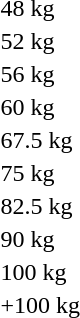<table>
<tr>
<td>48 kg<br></td>
<td></td>
<td></td>
<td></td>
</tr>
<tr>
<td>52 kg<br></td>
<td></td>
<td></td>
<td></td>
</tr>
<tr>
<td>56 kg<br></td>
<td></td>
<td></td>
<td></td>
</tr>
<tr>
<td>60 kg<br></td>
<td></td>
<td></td>
<td></td>
</tr>
<tr>
<td>67.5 kg<br></td>
<td></td>
<td></td>
<td></td>
</tr>
<tr>
<td>75 kg<br></td>
<td></td>
<td></td>
<td></td>
</tr>
<tr>
<td>82.5 kg<br></td>
<td></td>
<td></td>
<td></td>
</tr>
<tr>
<td>90 kg<br></td>
<td></td>
<td></td>
<td></td>
</tr>
<tr>
<td>100 kg<br></td>
<td></td>
<td></td>
<td></td>
</tr>
<tr>
<td>+100 kg<br></td>
<td></td>
<td></td>
<td></td>
</tr>
</table>
